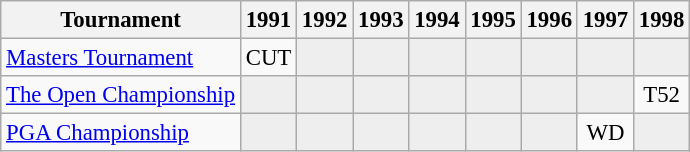<table class="wikitable" style="font-size:95%;text-align:center;">
<tr>
<th>Tournament</th>
<th>1991</th>
<th>1992</th>
<th>1993</th>
<th>1994</th>
<th>1995</th>
<th>1996</th>
<th>1997</th>
<th>1998</th>
</tr>
<tr>
<td align=left><a href='#'>Masters Tournament</a></td>
<td>CUT</td>
<td style="background:#eeeeee;"></td>
<td style="background:#eeeeee;"></td>
<td style="background:#eeeeee;"></td>
<td style="background:#eeeeee;"></td>
<td style="background:#eeeeee;"></td>
<td style="background:#eeeeee;"></td>
<td style="background:#eeeeee;"></td>
</tr>
<tr>
<td align=left><a href='#'>The Open Championship</a></td>
<td style="background:#eeeeee;"></td>
<td style="background:#eeeeee;"></td>
<td style="background:#eeeeee;"></td>
<td style="background:#eeeeee;"></td>
<td style="background:#eeeeee;"></td>
<td style="background:#eeeeee;"></td>
<td style="background:#eeeeee;"></td>
<td>T52</td>
</tr>
<tr>
<td align=left><a href='#'>PGA Championship</a></td>
<td style="background:#eeeeee;"></td>
<td style="background:#eeeeee;"></td>
<td style="background:#eeeeee;"></td>
<td style="background:#eeeeee;"></td>
<td style="background:#eeeeee;"></td>
<td style="background:#eeeeee;"></td>
<td>WD</td>
<td style="background:#eeeeee;"></td>
</tr>
</table>
